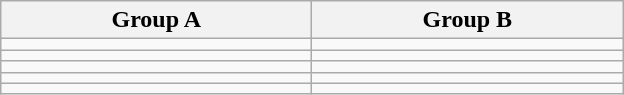<table class="wikitable">
<tr>
<th width=200px>Group A</th>
<th width=200px>Group B</th>
</tr>
<tr>
<td></td>
<td></td>
</tr>
<tr>
<td></td>
<td></td>
</tr>
<tr>
<td></td>
<td></td>
</tr>
<tr>
<td></td>
<td></td>
</tr>
<tr>
<td></td>
<td></td>
</tr>
</table>
